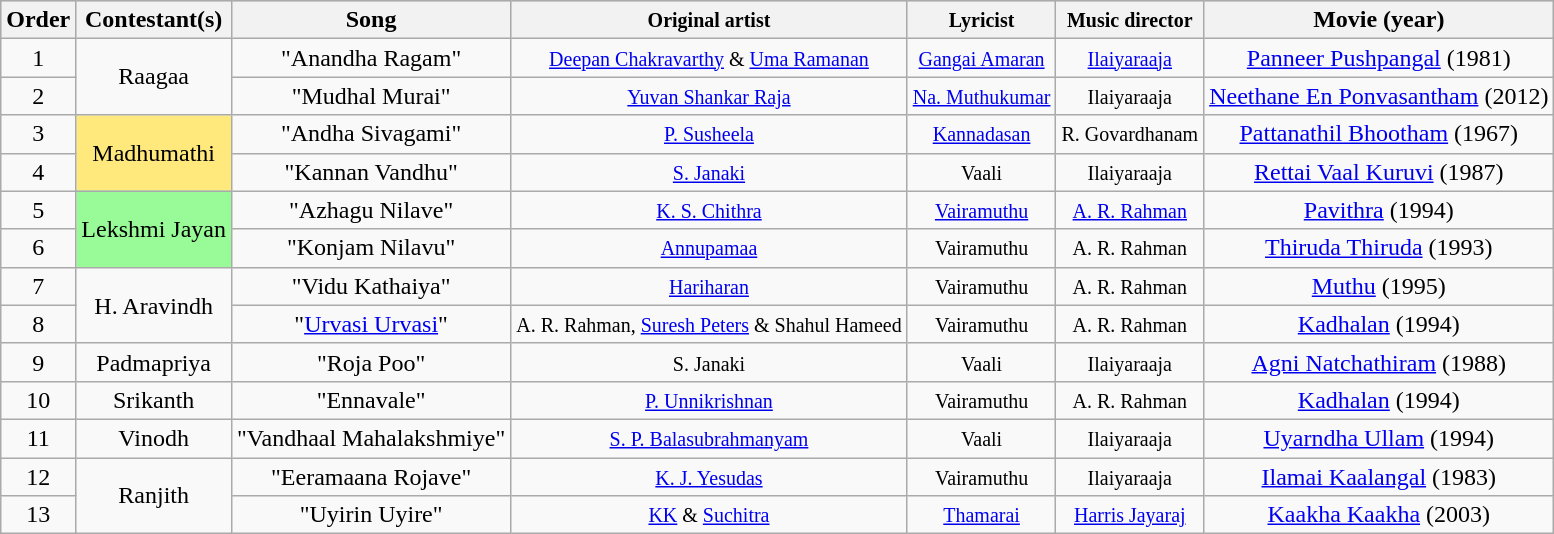<table class="wikitable sortable" style="text-align: center; width: auto;">
<tr style="background:lightgrey; text-align:center;">
<th>Order</th>
<th>Contestant(s)</th>
<th>Song</th>
<th><small>Original artist</small></th>
<th><small>Lyricist</small></th>
<th><small>Music director</small></th>
<th>Movie (year)</th>
</tr>
<tr>
<td>1</td>
<td rowspan=2>Raagaa</td>
<td>"Anandha Ragam"</td>
<td><small><a href='#'>Deepan Chakravarthy</a> & <a href='#'>Uma Ramanan</a></small></td>
<td><small><a href='#'>Gangai Amaran</a></small></td>
<td><small><a href='#'>Ilaiyaraaja</a></small></td>
<td><a href='#'>Panneer Pushpangal</a> (1981)</td>
</tr>
<tr>
<td>2</td>
<td>"Mudhal Murai"</td>
<td><small><a href='#'>Yuvan Shankar Raja</a></small></td>
<td><small><a href='#'>Na. Muthukumar</a></small></td>
<td><small>Ilaiyaraaja</small></td>
<td><a href='#'>Neethane En Ponvasantham</a> (2012)</td>
</tr>
<tr>
<td>3</td>
<td style="background:#ffe87c" rowspan=2>Madhumathi</td>
<td>"Andha Sivagami"</td>
<td><small><a href='#'>P. Susheela</a></small></td>
<td><small><a href='#'>Kannadasan</a></small></td>
<td><small>R. Govardhanam</small></td>
<td><a href='#'>Pattanathil Bhootham</a> (1967)</td>
</tr>
<tr>
<td>4</td>
<td>"Kannan Vandhu"</td>
<td><small><a href='#'>S. Janaki</a></small></td>
<td><small>Vaali</small></td>
<td><small>Ilaiyaraaja</small></td>
<td><a href='#'>Rettai Vaal Kuruvi</a> (1987)</td>
</tr>
<tr>
<td>5</td>
<td style="background:palegreen" rowspan=2>Lekshmi Jayan</td>
<td>"Azhagu Nilave"</td>
<td><small><a href='#'>K. S. Chithra</a></small></td>
<td><small><a href='#'>Vairamuthu</a></small></td>
<td><small><a href='#'>A. R. Rahman</a></small></td>
<td><a href='#'>Pavithra</a> (1994)</td>
</tr>
<tr>
<td>6</td>
<td>"Konjam Nilavu"</td>
<td><small><a href='#'>Annupamaa</a></small></td>
<td><small>Vairamuthu</small></td>
<td><small>A. R. Rahman</small></td>
<td><a href='#'>Thiruda Thiruda</a> (1993)</td>
</tr>
<tr>
<td>7</td>
<td rowspan=2>H. Aravindh</td>
<td>"Vidu Kathaiya"</td>
<td><small><a href='#'>Hariharan</a></small></td>
<td><small>Vairamuthu</small></td>
<td><small>A. R. Rahman</small></td>
<td><a href='#'>Muthu</a> (1995)</td>
</tr>
<tr>
<td>8</td>
<td>"<a href='#'>Urvasi Urvasi</a>"</td>
<td><small>A. R. Rahman, <a href='#'>Suresh Peters</a> & Shahul Hameed</small></td>
<td><small>Vairamuthu</small></td>
<td><small>A. R. Rahman</small></td>
<td><a href='#'>Kadhalan</a> (1994)</td>
</tr>
<tr>
<td>9</td>
<td>Padmapriya</td>
<td>"Roja Poo"</td>
<td><small>S. Janaki</small></td>
<td><small>Vaali</small></td>
<td><small>Ilaiyaraaja</small></td>
<td><a href='#'>Agni Natchathiram</a> (1988)</td>
</tr>
<tr>
<td>10</td>
<td>Srikanth</td>
<td>"Ennavale"</td>
<td><small><a href='#'>P. Unnikrishnan</a></small></td>
<td><small>Vairamuthu</small></td>
<td><small>A. R. Rahman</small></td>
<td><a href='#'>Kadhalan</a> (1994)</td>
</tr>
<tr>
<td>11</td>
<td>Vinodh</td>
<td>"Vandhaal Mahalakshmiye"</td>
<td><small><a href='#'>S. P. Balasubrahmanyam</a></small></td>
<td><small>Vaali</small></td>
<td><small>Ilaiyaraaja</small></td>
<td><a href='#'>Uyarndha Ullam</a> (1994)</td>
</tr>
<tr>
<td>12</td>
<td rowspan=2>Ranjith</td>
<td>"Eeramaana Rojave"</td>
<td><small><a href='#'>K. J. Yesudas</a></small></td>
<td><small>Vairamuthu</small></td>
<td><small>Ilaiyaraaja</small></td>
<td><a href='#'>Ilamai Kaalangal</a> (1983)</td>
</tr>
<tr>
<td>13</td>
<td>"Uyirin Uyire"</td>
<td><small><a href='#'>KK</a> & <a href='#'>Suchitra</a></small></td>
<td><small><a href='#'>Thamarai</a></small></td>
<td><small><a href='#'>Harris Jayaraj</a></small></td>
<td><a href='#'>Kaakha Kaakha</a> (2003)</td>
</tr>
</table>
